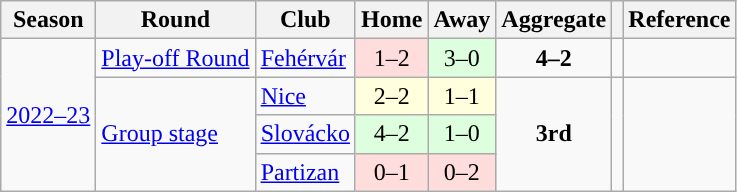<table class="wikitable" style="text-align:left">
<tr>
<th>Season</th>
<th>Round</th>
<th>Club</th>
<th>Home</th>
<th>Away</th>
<th>Aggregate</th>
<th></th>
<th>Reference</th>
</tr>
<tr>
<td rowspan=4><a href='#'>2022–23</a></td>
<td><a href='#'>Play-off Round</a></td>
<td> <a href='#'>Fehérvár</a></td>
<td style="text-align:center; background:#fdd;">1–2</td>
<td style="text-align:center; background:#dfd;">3–0</td>
<td style="text-align:center;"><strong>4–2</strong></td>
<td></td>
<td style="text-align:center;"></td>
</tr>
<tr>
<td rowspan=3><a href='#'>Group stage</a></td>
<td> <a href='#'>Nice</a></td>
<td style="text-align:center; background:#ffd;">2–2</td>
<td style="text-align:center; background:#ffd;">1–1</td>
<td style="text-align:center;" rowspan=3><strong>3rd</strong></td>
<td style="text-align:center;" rowspan=3></td>
<td style="text-align:center;" rowspan=3></td>
</tr>
<tr>
<td> <a href='#'>Slovácko</a></td>
<td style="text-align:center; background:#dfd;">4–2</td>
<td style="text-align:center; background:#dfd;">1–0</td>
</tr>
<tr>
<td> <a href='#'>Partizan</a></td>
<td style="text-align:center; background:#fdd;">0–1</td>
<td style="text-align:center; background:#fdd;">0–2</td>
</tr>
</table>
